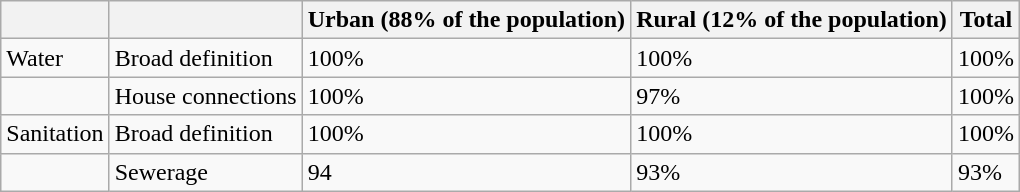<table class="wikitable">
<tr>
<th></th>
<th></th>
<th>Urban (88% of the population)</th>
<th>Rural (12% of the population)</th>
<th>Total</th>
</tr>
<tr>
<td>Water</td>
<td>Broad definition</td>
<td>100%</td>
<td>100%</td>
<td>100%</td>
</tr>
<tr>
<td></td>
<td>House connections</td>
<td>100%</td>
<td>97%</td>
<td>100%</td>
</tr>
<tr>
<td>Sanitation</td>
<td>Broad definition</td>
<td>100%</td>
<td>100%</td>
<td>100%</td>
</tr>
<tr>
<td></td>
<td>Sewerage</td>
<td>94</td>
<td>93%</td>
<td>93%</td>
</tr>
</table>
